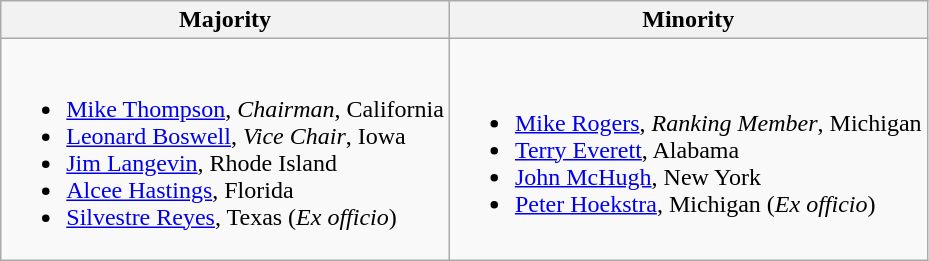<table class=wikitable>
<tr>
<th>Majority</th>
<th>Minority</th>
</tr>
<tr>
<td><br><ul><li><a href='#'>Mike Thompson</a>, <em>Chairman</em>, California</li><li><a href='#'>Leonard Boswell</a>, <em>Vice Chair</em>, Iowa</li><li><a href='#'>Jim Langevin</a>, Rhode Island</li><li><a href='#'>Alcee Hastings</a>, Florida</li><li><a href='#'>Silvestre Reyes</a>, Texas (<em>Ex officio</em>)</li></ul></td>
<td><br><ul><li><a href='#'>Mike Rogers</a>, <em>Ranking Member</em>, Michigan</li><li><a href='#'>Terry Everett</a>, Alabama</li><li><a href='#'>John McHugh</a>, New York</li><li><a href='#'>Peter Hoekstra</a>, Michigan (<em>Ex officio</em>)</li></ul></td>
</tr>
</table>
